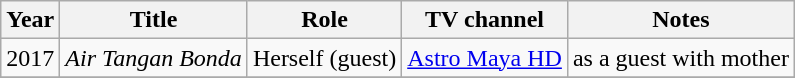<table class="wikitable">
<tr>
<th>Year</th>
<th>Title</th>
<th>Role</th>
<th>TV channel</th>
<th>Notes</th>
</tr>
<tr>
<td>2017</td>
<td><em>Air Tangan Bonda</em></td>
<td>Herself (guest)</td>
<td><a href='#'>Astro Maya HD</a></td>
<td>as a guest with mother</td>
</tr>
<tr>
</tr>
</table>
